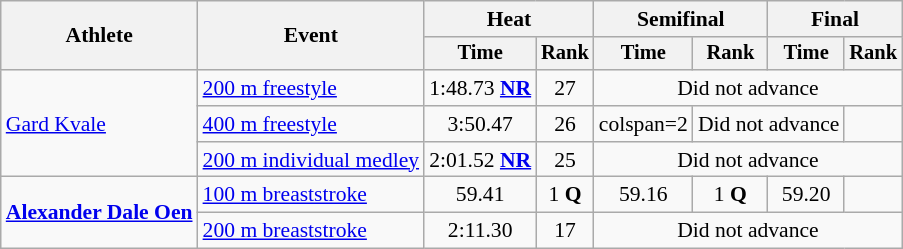<table class=wikitable style="font-size:90%">
<tr>
<th rowspan="2">Athlete</th>
<th rowspan="2">Event</th>
<th colspan="2">Heat</th>
<th colspan="2">Semifinal</th>
<th colspan="2">Final</th>
</tr>
<tr style="font-size:95%">
<th>Time</th>
<th>Rank</th>
<th>Time</th>
<th>Rank</th>
<th>Time</th>
<th>Rank</th>
</tr>
<tr align=center>
<td align=left rowspan=3><a href='#'>Gard Kvale</a></td>
<td align=left><a href='#'>200 m freestyle</a></td>
<td>1:48.73 <strong><a href='#'>NR</a></strong></td>
<td>27</td>
<td colspan=4>Did not advance</td>
</tr>
<tr align=center>
<td align=left><a href='#'>400 m freestyle</a></td>
<td>3:50.47</td>
<td>26</td>
<td>colspan=2 </td>
<td colspan=2>Did not advance</td>
</tr>
<tr align=center>
<td align=left><a href='#'>200 m individual medley</a></td>
<td>2:01.52 <strong><a href='#'>NR</a></strong></td>
<td>25</td>
<td colspan=4>Did not advance</td>
</tr>
<tr align=center>
<td align=left rowspan=2><strong><a href='#'>Alexander Dale Oen</a></strong></td>
<td align=left><a href='#'>100 m breaststroke</a></td>
<td>59.41 </td>
<td>1 <strong>Q</strong></td>
<td>59.16 </td>
<td>1 <strong>Q</strong></td>
<td>59.20</td>
<td></td>
</tr>
<tr align=center>
<td align=left><a href='#'>200 m breaststroke</a></td>
<td>2:11.30</td>
<td>17</td>
<td colspan=4>Did not advance</td>
</tr>
</table>
